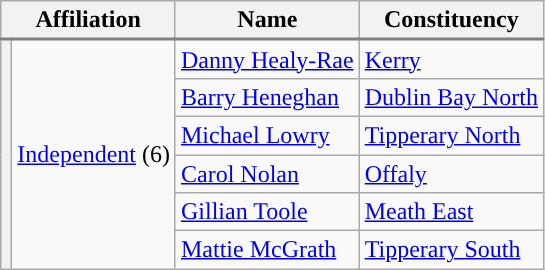<table class="wikitable sortable">
<tr style="border-bottom: 2px solid gray;">
<th colspan=2>Affiliation</th>
<th>Name</th>
<th>Constituency</th>
</tr>
<tr>
<th rowspan=6 style="background-color:"></th>
<td rowspan=6><a href='#'>Independent</a> (6)</td>
<td data-sort-value="Healy-Rae, Danny"><a href='#'>Danny Healy-Rae</a></td>
<td><a href='#'>Kerry</a></td>
</tr>
<tr>
<td data-sort-value="Heneghan, Barry"><a href='#'>Barry Heneghan</a></td>
<td><a href='#'>Dublin Bay North</a></td>
</tr>
<tr>
<td data-sort-value="Lowry, Michael"><a href='#'>Michael Lowry</a></td>
<td><a href='#'>Tipperary North</a></td>
</tr>
<tr>
<td data-sort-value="Nolan, Carol"><a href='#'>Carol Nolan</a></td>
<td><a href='#'>Offaly</a></td>
</tr>
<tr>
<td data-sort-value="Toole, Gillian"><a href='#'>Gillian Toole</a></td>
<td><a href='#'>Meath East</a></td>
</tr>
<tr>
<td data-sort-value="McGrath, Mattie"><a href='#'>Mattie McGrath</a></td>
<td><a href='#'>Tipperary South</a></td>
</tr>
</table>
